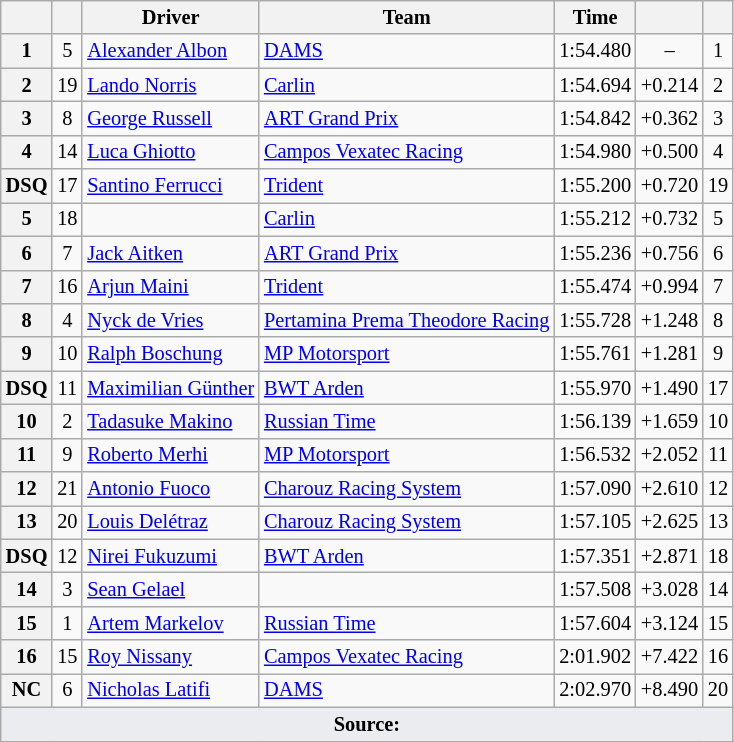<table class="wikitable" style="font-size:85%">
<tr>
<th scope="col"></th>
<th scope="col"></th>
<th scope="col">Driver</th>
<th scope="col">Team</th>
<th scope="col">Time</th>
<th scope="col"></th>
<th scope="col"></th>
</tr>
<tr>
<th scope="row">1</th>
<td align="center">5</td>
<td> <a href='#'>Alexander Albon</a></td>
<td><a href='#'>DAMS</a></td>
<td>1:54.480</td>
<td align="center">–</td>
<td align="center">1</td>
</tr>
<tr>
<th scope="row">2</th>
<td align="center">19</td>
<td> <a href='#'>Lando Norris</a></td>
<td><a href='#'>Carlin</a></td>
<td>1:54.694</td>
<td align="center">+0.214</td>
<td align="center">2</td>
</tr>
<tr>
<th scope="row">3</th>
<td align="center">8</td>
<td> <a href='#'>George Russell</a></td>
<td><a href='#'>ART Grand Prix</a></td>
<td>1:54.842</td>
<td align="center">+0.362</td>
<td align="center">3</td>
</tr>
<tr>
<th scope="row">4</th>
<td align="center">14</td>
<td> <a href='#'>Luca Ghiotto</a></td>
<td><a href='#'>Campos Vexatec Racing</a></td>
<td>1:54.980</td>
<td align="center">+0.500</td>
<td align="center">4</td>
</tr>
<tr>
<th scope="row">DSQ</th>
<td align="center">17</td>
<td> <a href='#'>Santino Ferrucci</a></td>
<td><a href='#'>Trident</a></td>
<td>1:55.200</td>
<td align="center">+0.720</td>
<td align="center">19</td>
</tr>
<tr>
<th scope="row">5</th>
<td align="center">18</td>
<td></td>
<td><a href='#'>Carlin</a></td>
<td>1:55.212</td>
<td align="center">+0.732</td>
<td align="center">5</td>
</tr>
<tr>
<th scope="row">6</th>
<td align="center">7</td>
<td> <a href='#'>Jack Aitken</a></td>
<td><a href='#'>ART Grand Prix</a></td>
<td>1:55.236</td>
<td align="center">+0.756</td>
<td align="center">6</td>
</tr>
<tr>
<th scope="row">7</th>
<td align="center">16</td>
<td> <a href='#'>Arjun Maini</a></td>
<td><a href='#'>Trident</a></td>
<td>1:55.474</td>
<td align="center">+0.994</td>
<td align="center">7</td>
</tr>
<tr>
<th scope="row">8</th>
<td align="center">4</td>
<td> <a href='#'>Nyck de Vries</a></td>
<td><a href='#'>Pertamina Prema Theodore Racing</a></td>
<td>1:55.728</td>
<td align="center">+1.248</td>
<td align="center">8</td>
</tr>
<tr>
<th scope="row">9</th>
<td align="center">10</td>
<td> <a href='#'>Ralph Boschung</a></td>
<td><a href='#'>MP Motorsport</a></td>
<td>1:55.761</td>
<td align="center">+1.281</td>
<td align="center">9</td>
</tr>
<tr>
<th scope="row">DSQ</th>
<td align="center">11</td>
<td> <a href='#'>Maximilian Günther</a></td>
<td><a href='#'>BWT Arden</a></td>
<td>1:55.970</td>
<td align="center">+1.490</td>
<td align="center">17</td>
</tr>
<tr>
<th scope="row">10</th>
<td align="center">2</td>
<td> <a href='#'>Tadasuke Makino</a></td>
<td><a href='#'>Russian Time</a></td>
<td>1:56.139</td>
<td align="center">+1.659</td>
<td align="center">10</td>
</tr>
<tr>
<th scope="row">11</th>
<td align="center">9</td>
<td> <a href='#'>Roberto Merhi</a></td>
<td><a href='#'>MP Motorsport</a></td>
<td>1:56.532</td>
<td align="center">+2.052</td>
<td align="center">11</td>
</tr>
<tr>
<th scope="row">12</th>
<td align="center">21</td>
<td> <a href='#'>Antonio Fuoco</a></td>
<td><a href='#'>Charouz Racing System</a></td>
<td>1:57.090</td>
<td align="center">+2.610</td>
<td align="center">12</td>
</tr>
<tr>
<th scope="row">13</th>
<td align="center">20</td>
<td> <a href='#'>Louis Delétraz</a></td>
<td><a href='#'>Charouz Racing System</a></td>
<td>1:57.105</td>
<td align="center">+2.625</td>
<td align="center">13</td>
</tr>
<tr>
<th scope="row">DSQ</th>
<td align="center">12</td>
<td> <a href='#'>Nirei Fukuzumi</a></td>
<td><a href='#'>BWT Arden</a></td>
<td>1:57.351</td>
<td align="center">+2.871</td>
<td align="center">18</td>
</tr>
<tr>
<th scope="row">14</th>
<td align="center">3</td>
<td> <a href='#'>Sean Gelael</a></td>
<td></td>
<td>1:57.508</td>
<td align="center">+3.028</td>
<td align="center">14</td>
</tr>
<tr>
<th scope="row">15</th>
<td align="center">1</td>
<td> <a href='#'>Artem Markelov</a></td>
<td><a href='#'>Russian Time</a></td>
<td>1:57.604</td>
<td align="center">+3.124</td>
<td align="center">15</td>
</tr>
<tr>
<th scope="row">16</th>
<td align="center">15</td>
<td> <a href='#'>Roy Nissany</a></td>
<td><a href='#'>Campos Vexatec Racing</a></td>
<td>2:01.902</td>
<td align="center">+7.422</td>
<td align="center">16</td>
</tr>
<tr>
<th scope="row">NC</th>
<td align="center">6</td>
<td> <a href='#'>Nicholas Latifi</a></td>
<td><a href='#'>DAMS</a></td>
<td>2:02.970</td>
<td align="center">+8.490</td>
<td align="center">20</td>
</tr>
<tr>
<td style="background-color:#EAECF0; text-align:center" colspan="7"><strong>Source:</strong></td>
</tr>
<tr>
</tr>
</table>
